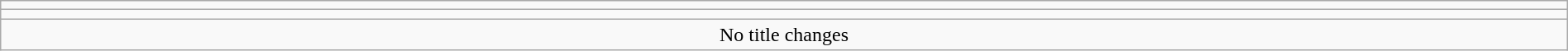<table class="wikitable" style="text-align:center; width:100%;">
<tr>
<td colspan=5></td>
</tr>
<tr>
<td colspan=5><strong></strong></td>
</tr>
<tr>
<td colspan="5">No title changes</td>
</tr>
</table>
